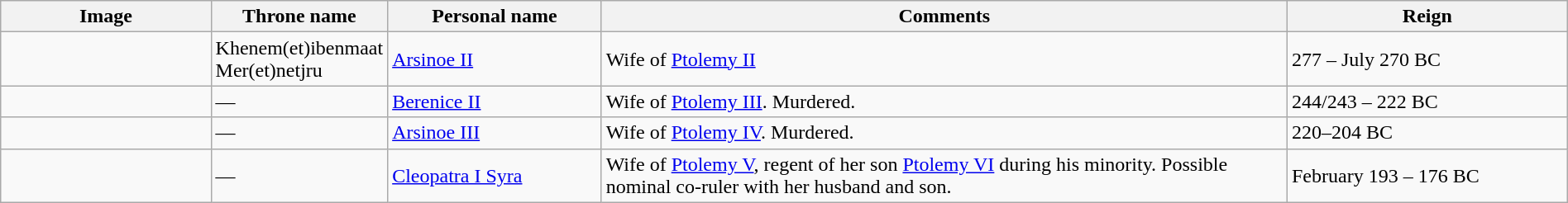<table class="wikitable" width="100%">
<tr>
<th width="15%">Image</th>
<th>Throne name</th>
<th width="15%">Personal name</th>
<th width="50%">Comments</th>
<th width="20%">Reign</th>
</tr>
<tr>
<td></td>
<td>Khenem(et)ibenmaat Mer(et)netjru</td>
<td><a href='#'>Arsinoe II</a></td>
<td>Wife of <a href='#'>Ptolemy II</a></td>
<td> 277 – July 270 BC</td>
</tr>
<tr>
<td></td>
<td>—</td>
<td><a href='#'>Berenice II</a></td>
<td>Wife of <a href='#'>Ptolemy III</a>. Murdered.</td>
<td>244/243 – 222 BC</td>
</tr>
<tr>
<td></td>
<td>—</td>
<td><a href='#'>Arsinoe III</a></td>
<td>Wife of <a href='#'>Ptolemy IV</a>. Murdered.</td>
<td>220–204 BC</td>
</tr>
<tr>
<td></td>
<td>—</td>
<td><a href='#'>Cleopatra I Syra</a></td>
<td>Wife of <a href='#'>Ptolemy V</a>, regent of her son <a href='#'>Ptolemy VI</a> during his minority. Possible nominal co-ruler with her husband and son.</td>
<td> February 193 – 176 BC</td>
</tr>
</table>
